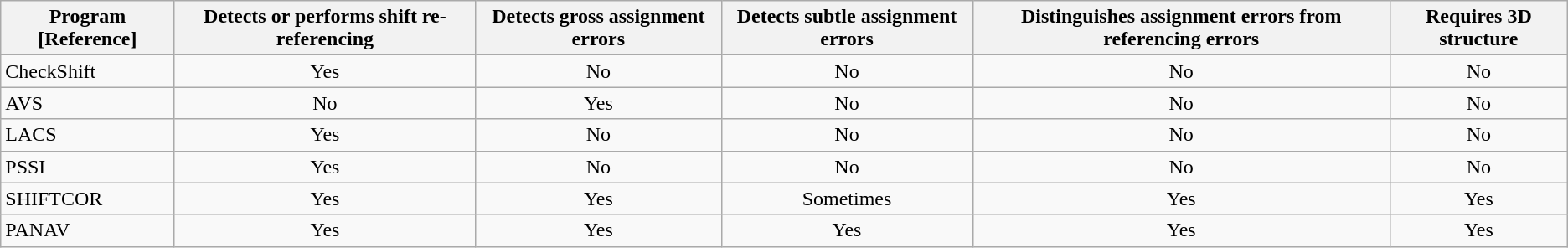<table class="wikitable">
<tr>
<th scope="col">Program [Reference]</th>
<th scope="col">Detects or performs shift re-referencing</th>
<th scope="col">Detects gross assignment errors</th>
<th scope="col">Detects subtle assignment errors</th>
<th scope="col">Distinguishes assignment errors from referencing errors</th>
<th scope="col">Requires 3D structure</th>
</tr>
<tr>
<td>CheckShift </td>
<td style="text-align: center;">Yes</td>
<td style="text-align: center;">No</td>
<td style="text-align: center;">No</td>
<td style="text-align: center;">No</td>
<td style="text-align: center;">No</td>
</tr>
<tr>
<td>AVS</td>
<td style="text-align: center;">No</td>
<td style="text-align: center;">Yes</td>
<td style="text-align: center;">No</td>
<td style="text-align: center;">No</td>
<td style="text-align: center;">No</td>
</tr>
<tr>
<td>LACS </td>
<td style="text-align: center;">Yes</td>
<td style="text-align: center;">No</td>
<td style="text-align: center;">No</td>
<td style="text-align: center;">No</td>
<td style="text-align: center;">No</td>
</tr>
<tr>
<td>PSSI </td>
<td style="text-align: center;">Yes</td>
<td style="text-align: center;">No</td>
<td style="text-align: center;">No</td>
<td style="text-align: center;">No</td>
<td style="text-align: center;">No</td>
</tr>
<tr>
<td>SHIFTCOR </td>
<td style="text-align: center;">Yes</td>
<td style="text-align: center;">Yes</td>
<td style="text-align: center;">Sometimes</td>
<td style="text-align: center;">Yes</td>
<td style="text-align: center;">Yes</td>
</tr>
<tr>
<td>PANAV </td>
<td style="text-align: center;">Yes</td>
<td style="text-align: center;">Yes</td>
<td style="text-align: center;">Yes</td>
<td style="text-align: center;">Yes</td>
<td style="text-align: center;">Yes</td>
</tr>
</table>
